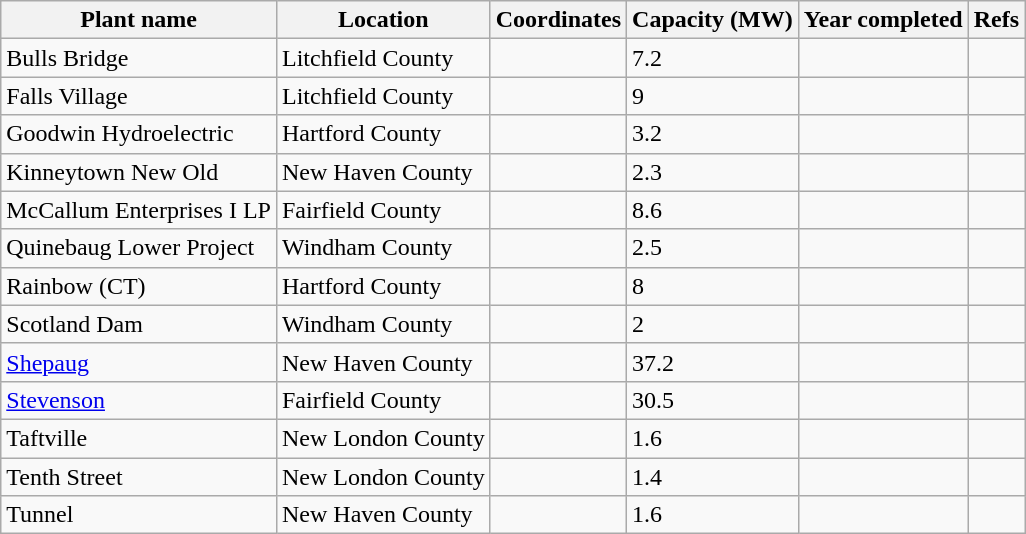<table class="wikitable sortable">
<tr>
<th>Plant name</th>
<th>Location</th>
<th>Coordinates</th>
<th>Capacity (MW)</th>
<th>Year completed</th>
<th>Refs</th>
</tr>
<tr>
<td>Bulls Bridge</td>
<td>Litchfield County</td>
<td></td>
<td>7.2</td>
<td></td>
<td></td>
</tr>
<tr>
<td>Falls Village</td>
<td>Litchfield County</td>
<td></td>
<td>9</td>
<td></td>
<td></td>
</tr>
<tr>
<td>Goodwin Hydroelectric</td>
<td>Hartford County</td>
<td></td>
<td>3.2</td>
<td></td>
<td></td>
</tr>
<tr>
<td>Kinneytown New Old</td>
<td>New Haven County</td>
<td></td>
<td>2.3</td>
<td></td>
<td></td>
</tr>
<tr>
<td>McCallum Enterprises I LP</td>
<td>Fairfield County</td>
<td></td>
<td>8.6</td>
<td></td>
<td></td>
</tr>
<tr>
<td>Quinebaug Lower Project</td>
<td>Windham County</td>
<td></td>
<td>2.5</td>
<td></td>
<td></td>
</tr>
<tr>
<td>Rainbow (CT)</td>
<td>Hartford County</td>
<td></td>
<td>8</td>
<td></td>
<td></td>
</tr>
<tr>
<td>Scotland Dam</td>
<td>Windham County</td>
<td></td>
<td>2</td>
<td></td>
<td></td>
</tr>
<tr>
<td><a href='#'>Shepaug</a></td>
<td>New Haven County</td>
<td></td>
<td>37.2</td>
<td></td>
<td></td>
</tr>
<tr>
<td><a href='#'>Stevenson</a></td>
<td>Fairfield County</td>
<td></td>
<td>30.5</td>
<td></td>
<td></td>
</tr>
<tr>
<td>Taftville</td>
<td>New London County</td>
<td></td>
<td>1.6</td>
<td></td>
<td></td>
</tr>
<tr>
<td>Tenth Street</td>
<td>New London County</td>
<td></td>
<td>1.4</td>
<td></td>
<td></td>
</tr>
<tr>
<td>Tunnel</td>
<td>New Haven County</td>
<td></td>
<td>1.6</td>
<td></td>
<td></td>
</tr>
</table>
